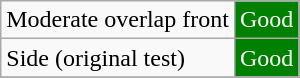<table class="wikitable">
<tr>
<td>Moderate overlap front</td>
<td style="color:white;background: green">Good</td>
</tr>
<tr>
<td>Side (original test)</td>
<td style="color:white;background: green">Good</td>
</tr>
<tr>
</tr>
</table>
